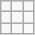<table class="wikitable">
<tr>
<td></td>
<td></td>
<td></td>
</tr>
<tr>
<td></td>
<td></td>
<td></td>
</tr>
<tr>
<td></td>
<td></td>
<td></td>
</tr>
</table>
